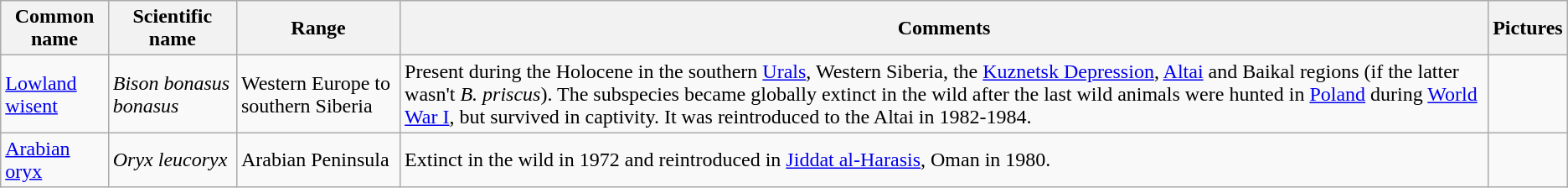<table class="wikitable">
<tr>
<th>Common name</th>
<th>Scientific name</th>
<th>Range</th>
<th class="unsortable">Comments</th>
<th class="unsortable">Pictures</th>
</tr>
<tr>
<td><a href='#'>Lowland wisent</a></td>
<td><em>Bison bonasus bonasus</em></td>
<td>Western Europe to southern Siberia</td>
<td>Present during the Holocene in the southern <a href='#'>Urals</a>, Western Siberia, the <a href='#'>Kuznetsk Depression</a>, <a href='#'>Altai</a> and Baikal regions (if the latter wasn't <em>B. priscus</em>). The subspecies became globally extinct in the wild after the last wild animals were hunted in <a href='#'>Poland</a> during <a href='#'>World War I</a>, but survived in captivity. It was reintroduced to the Altai in 1982-1984.</td>
<td></td>
</tr>
<tr>
<td><a href='#'>Arabian oryx</a></td>
<td><em>Oryx leucoryx</em></td>
<td>Arabian Peninsula</td>
<td>Extinct in the wild in 1972 and reintroduced in <a href='#'>Jiddat al-Harasis</a>, Oman in 1980.</td>
<td></td>
</tr>
</table>
